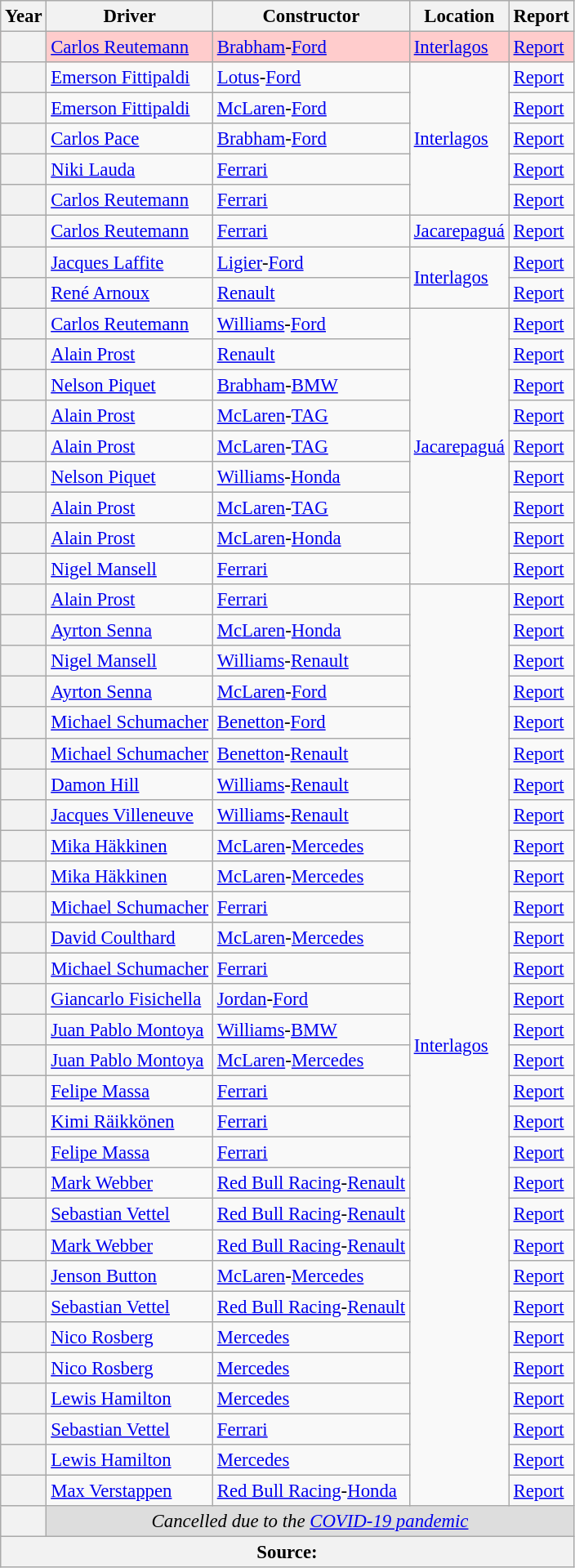<table class="wikitable" style="font-size: 95%;">
<tr>
<th>Year</th>
<th>Driver</th>
<th>Constructor</th>
<th>Location</th>
<th>Report</th>
</tr>
<tr style="background:#fcc;">
<th></th>
<td> <a href='#'>Carlos Reutemann</a></td>
<td><a href='#'>Brabham</a>-<a href='#'>Ford</a></td>
<td><a href='#'>Interlagos</a></td>
<td><a href='#'>Report</a></td>
</tr>
<tr>
<th></th>
<td> <a href='#'>Emerson Fittipaldi</a></td>
<td><a href='#'>Lotus</a>-<a href='#'>Ford</a></td>
<td rowspan="5"><a href='#'>Interlagos</a></td>
<td><a href='#'>Report</a></td>
</tr>
<tr>
<th></th>
<td> <a href='#'>Emerson Fittipaldi</a></td>
<td><a href='#'>McLaren</a>-<a href='#'>Ford</a></td>
<td><a href='#'>Report</a></td>
</tr>
<tr>
<th></th>
<td> <a href='#'>Carlos Pace</a></td>
<td><a href='#'>Brabham</a>-<a href='#'>Ford</a></td>
<td><a href='#'>Report</a></td>
</tr>
<tr>
<th></th>
<td> <a href='#'>Niki Lauda</a></td>
<td><a href='#'>Ferrari</a></td>
<td><a href='#'>Report</a></td>
</tr>
<tr>
<th></th>
<td> <a href='#'>Carlos Reutemann</a></td>
<td><a href='#'>Ferrari</a></td>
<td><a href='#'>Report</a></td>
</tr>
<tr>
<th></th>
<td> <a href='#'>Carlos Reutemann</a></td>
<td><a href='#'>Ferrari</a></td>
<td><a href='#'>Jacarepaguá</a></td>
<td><a href='#'>Report</a></td>
</tr>
<tr>
<th></th>
<td> <a href='#'>Jacques Laffite</a></td>
<td><a href='#'>Ligier</a>-<a href='#'>Ford</a></td>
<td rowspan="2"><a href='#'>Interlagos</a></td>
<td><a href='#'>Report</a></td>
</tr>
<tr>
<th></th>
<td> <a href='#'>René Arnoux</a></td>
<td><a href='#'>Renault</a></td>
<td><a href='#'>Report</a></td>
</tr>
<tr>
<th></th>
<td> <a href='#'>Carlos Reutemann</a></td>
<td><a href='#'>Williams</a>-<a href='#'>Ford</a></td>
<td rowspan="9"><a href='#'>Jacarepaguá</a></td>
<td><a href='#'>Report</a></td>
</tr>
<tr>
<th></th>
<td> <a href='#'>Alain Prost</a></td>
<td><a href='#'>Renault</a></td>
<td><a href='#'>Report</a></td>
</tr>
<tr>
<th></th>
<td> <a href='#'>Nelson Piquet</a></td>
<td><a href='#'>Brabham</a>-<a href='#'>BMW</a></td>
<td><a href='#'>Report</a></td>
</tr>
<tr>
<th></th>
<td> <a href='#'>Alain Prost</a></td>
<td><a href='#'>McLaren</a>-<a href='#'>TAG</a></td>
<td><a href='#'>Report</a></td>
</tr>
<tr>
<th></th>
<td> <a href='#'>Alain Prost</a></td>
<td><a href='#'>McLaren</a>-<a href='#'>TAG</a></td>
<td><a href='#'>Report</a></td>
</tr>
<tr>
<th></th>
<td> <a href='#'>Nelson Piquet</a></td>
<td><a href='#'>Williams</a>-<a href='#'>Honda</a></td>
<td><a href='#'>Report</a></td>
</tr>
<tr>
<th></th>
<td> <a href='#'>Alain Prost</a></td>
<td><a href='#'>McLaren</a>-<a href='#'>TAG</a></td>
<td><a href='#'>Report</a></td>
</tr>
<tr>
<th></th>
<td> <a href='#'>Alain Prost</a></td>
<td><a href='#'>McLaren</a>-<a href='#'>Honda</a></td>
<td><a href='#'>Report</a></td>
</tr>
<tr>
<th></th>
<td> <a href='#'>Nigel Mansell</a></td>
<td><a href='#'>Ferrari</a></td>
<td><a href='#'>Report</a></td>
</tr>
<tr>
<th></th>
<td> <a href='#'>Alain Prost</a></td>
<td><a href='#'>Ferrari</a></td>
<td rowspan="30"><a href='#'>Interlagos</a></td>
<td><a href='#'>Report</a></td>
</tr>
<tr>
<th></th>
<td> <a href='#'>Ayrton Senna</a></td>
<td><a href='#'>McLaren</a>-<a href='#'>Honda</a></td>
<td><a href='#'>Report</a></td>
</tr>
<tr>
<th></th>
<td> <a href='#'>Nigel Mansell</a></td>
<td><a href='#'>Williams</a>-<a href='#'>Renault</a></td>
<td><a href='#'>Report</a></td>
</tr>
<tr>
<th></th>
<td> <a href='#'>Ayrton Senna</a></td>
<td><a href='#'>McLaren</a>-<a href='#'>Ford</a></td>
<td><a href='#'>Report</a></td>
</tr>
<tr>
<th></th>
<td> <a href='#'>Michael Schumacher</a></td>
<td><a href='#'>Benetton</a>-<a href='#'>Ford</a></td>
<td><a href='#'>Report</a></td>
</tr>
<tr>
<th></th>
<td> <a href='#'>Michael Schumacher</a></td>
<td><a href='#'>Benetton</a>-<a href='#'>Renault</a></td>
<td><a href='#'>Report</a></td>
</tr>
<tr>
<th></th>
<td> <a href='#'>Damon Hill</a></td>
<td><a href='#'>Williams</a>-<a href='#'>Renault</a></td>
<td><a href='#'>Report</a></td>
</tr>
<tr>
<th></th>
<td> <a href='#'>Jacques Villeneuve</a></td>
<td><a href='#'>Williams</a>-<a href='#'>Renault</a></td>
<td><a href='#'>Report</a></td>
</tr>
<tr>
<th></th>
<td> <a href='#'>Mika Häkkinen</a></td>
<td><a href='#'>McLaren</a>-<a href='#'>Mercedes</a></td>
<td><a href='#'>Report</a></td>
</tr>
<tr>
<th></th>
<td> <a href='#'>Mika Häkkinen</a></td>
<td><a href='#'>McLaren</a>-<a href='#'>Mercedes</a></td>
<td><a href='#'>Report</a></td>
</tr>
<tr>
<th></th>
<td> <a href='#'>Michael Schumacher</a></td>
<td><a href='#'>Ferrari</a></td>
<td><a href='#'>Report</a></td>
</tr>
<tr>
<th></th>
<td> <a href='#'>David Coulthard</a></td>
<td><a href='#'>McLaren</a>-<a href='#'>Mercedes</a></td>
<td><a href='#'>Report</a></td>
</tr>
<tr>
<th></th>
<td> <a href='#'>Michael Schumacher</a></td>
<td><a href='#'>Ferrari</a></td>
<td><a href='#'>Report</a></td>
</tr>
<tr>
<th></th>
<td> <a href='#'>Giancarlo Fisichella</a></td>
<td><a href='#'>Jordan</a>-<a href='#'>Ford</a></td>
<td><a href='#'>Report</a></td>
</tr>
<tr>
<th></th>
<td> <a href='#'>Juan Pablo Montoya</a></td>
<td><a href='#'>Williams</a>-<a href='#'>BMW</a></td>
<td><a href='#'>Report</a></td>
</tr>
<tr>
<th></th>
<td> <a href='#'>Juan Pablo Montoya</a></td>
<td><a href='#'>McLaren</a>-<a href='#'>Mercedes</a></td>
<td><a href='#'>Report</a></td>
</tr>
<tr>
<th></th>
<td> <a href='#'>Felipe Massa</a></td>
<td><a href='#'>Ferrari</a></td>
<td><a href='#'>Report</a></td>
</tr>
<tr>
<th></th>
<td> <a href='#'>Kimi Räikkönen</a></td>
<td><a href='#'>Ferrari</a></td>
<td><a href='#'>Report</a></td>
</tr>
<tr>
<th></th>
<td> <a href='#'>Felipe Massa</a></td>
<td><a href='#'>Ferrari</a></td>
<td><a href='#'>Report</a></td>
</tr>
<tr>
<th></th>
<td> <a href='#'>Mark Webber</a></td>
<td><a href='#'>Red Bull Racing</a>-<a href='#'>Renault</a></td>
<td><a href='#'>Report</a></td>
</tr>
<tr>
<th></th>
<td> <a href='#'>Sebastian Vettel</a></td>
<td><a href='#'>Red Bull Racing</a>-<a href='#'>Renault</a></td>
<td><a href='#'>Report</a></td>
</tr>
<tr>
<th></th>
<td> <a href='#'>Mark Webber</a></td>
<td><a href='#'>Red Bull Racing</a>-<a href='#'>Renault</a></td>
<td><a href='#'>Report</a></td>
</tr>
<tr>
<th></th>
<td> <a href='#'>Jenson Button</a></td>
<td><a href='#'>McLaren</a>-<a href='#'>Mercedes</a></td>
<td><a href='#'>Report</a></td>
</tr>
<tr>
<th></th>
<td> <a href='#'>Sebastian Vettel</a></td>
<td><a href='#'>Red Bull Racing</a>-<a href='#'>Renault</a></td>
<td><a href='#'>Report</a></td>
</tr>
<tr>
<th></th>
<td> <a href='#'>Nico Rosberg</a></td>
<td><a href='#'>Mercedes</a></td>
<td><a href='#'>Report</a></td>
</tr>
<tr>
<th></th>
<td> <a href='#'>Nico Rosberg</a></td>
<td><a href='#'>Mercedes</a></td>
<td><a href='#'>Report</a></td>
</tr>
<tr>
<th></th>
<td> <a href='#'>Lewis Hamilton</a></td>
<td><a href='#'>Mercedes</a></td>
<td><a href='#'>Report</a></td>
</tr>
<tr>
<th></th>
<td> <a href='#'>Sebastian Vettel</a></td>
<td><a href='#'>Ferrari</a></td>
<td><a href='#'>Report</a></td>
</tr>
<tr>
<th></th>
<td> <a href='#'>Lewis Hamilton</a></td>
<td><a href='#'>Mercedes</a></td>
<td><a href='#'>Report</a></td>
</tr>
<tr>
<th></th>
<td> <a href='#'>Max Verstappen</a></td>
<td><a href='#'>Red Bull Racing</a>-<a href='#'>Honda</a></td>
<td><a href='#'>Report</a></td>
</tr>
<tr style="background:#ddd;">
<th></th>
<td align=center colspan="4"><em>Cancelled due to the <a href='#'>COVID-19 pandemic</a></em></td>
</tr>
<tr>
<th colspan=5>Source:</th>
</tr>
</table>
